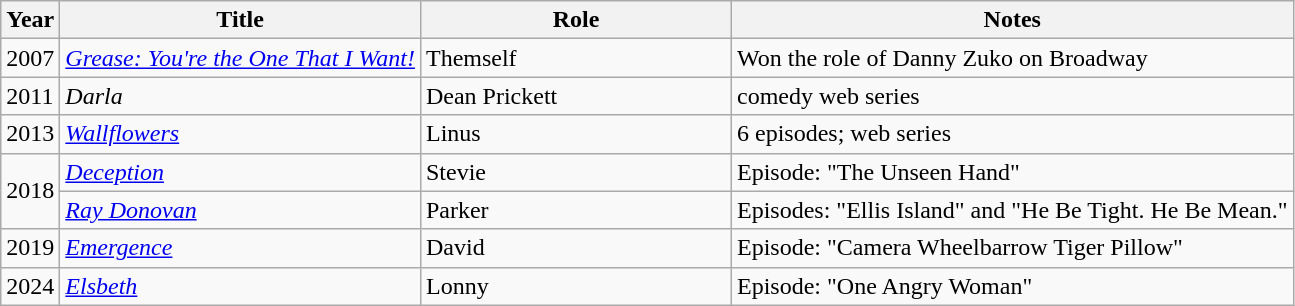<table class="wikitable sortable">
<tr>
<th>Year</th>
<th>Title</th>
<th scope="col" width="200px">Role</th>
<th class="unsortable">Notes</th>
</tr>
<tr>
<td>2007</td>
<td><em><a href='#'>Grease: You're the One That I Want!</a></em></td>
<td>Themself</td>
<td>Won the role of Danny Zuko on Broadway</td>
</tr>
<tr>
<td>2011</td>
<td><em>Darla</em></td>
<td>Dean Prickett</td>
<td>comedy web series</td>
</tr>
<tr>
<td>2013</td>
<td><em><a href='#'>Wallflowers</a></em></td>
<td>Linus</td>
<td>6 episodes; web series</td>
</tr>
<tr>
<td rowspan=2>2018</td>
<td><em><a href='#'>Deception</a></em></td>
<td>Stevie</td>
<td>Episode: "The Unseen Hand"</td>
</tr>
<tr>
<td><em><a href='#'>Ray Donovan</a></em></td>
<td>Parker</td>
<td>Episodes: "Ellis Island" and "He Be Tight. He Be Mean."</td>
</tr>
<tr>
<td>2019</td>
<td><em><a href='#'>Emergence</a></em></td>
<td>David</td>
<td>Episode: "Camera Wheelbarrow Tiger Pillow"</td>
</tr>
<tr>
<td>2024</td>
<td><em><a href='#'>Elsbeth</a></em></td>
<td>Lonny</td>
<td>Episode: "One Angry Woman"</td>
</tr>
</table>
